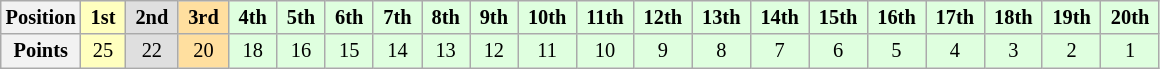<table class="wikitable" style="font-size:85%; text-align:center">
<tr>
<th>Position</th>
<td style="background:#ffffbf;"> <strong>1st</strong> </td>
<td style="background:#dfdfdf;"> <strong>2nd</strong> </td>
<td style="background:#ffdf9f;"> <strong>3rd</strong> </td>
<td style="background:#dfffdf;"> <strong>4th</strong> </td>
<td style="background:#dfffdf;"> <strong>5th</strong> </td>
<td style="background:#dfffdf;"> <strong>6th</strong> </td>
<td style="background:#dfffdf;"> <strong>7th</strong> </td>
<td style="background:#dfffdf;"> <strong>8th</strong> </td>
<td style="background:#dfffdf;"> <strong>9th</strong> </td>
<td style="background:#dfffdf;"> <strong>10th</strong> </td>
<td style="background:#dfffdf;"> <strong>11th</strong> </td>
<td style="background:#dfffdf;"> <strong>12th</strong> </td>
<td style="background:#dfffdf;"> <strong>13th</strong> </td>
<td style="background:#dfffdf;"> <strong>14th</strong> </td>
<td style="background:#dfffdf;"> <strong>15th</strong> </td>
<td style="background:#dfffdf;"> <strong>16th</strong> </td>
<td style="background:#dfffdf;"> <strong>17th</strong> </td>
<td style="background:#dfffdf;"> <strong>18th</strong> </td>
<td style="background:#dfffdf;"> <strong>19th</strong> </td>
<td style="background:#dfffdf;"> <strong>20th</strong> </td>
</tr>
<tr>
<th>Points</th>
<td style="background:#ffffbf;">25</td>
<td style="background:#dfdfdf;">22</td>
<td style="background:#ffdf9f;">20</td>
<td style="background:#dfffdf;">18</td>
<td style="background:#dfffdf;">16</td>
<td style="background:#dfffdf;">15</td>
<td style="background:#dfffdf;">14</td>
<td style="background:#dfffdf;">13</td>
<td style="background:#dfffdf;">12</td>
<td style="background:#dfffdf;">11</td>
<td style="background:#dfffdf;">10</td>
<td style="background:#dfffdf;">9</td>
<td style="background:#dfffdf;">8</td>
<td style="background:#dfffdf;">7</td>
<td style="background:#dfffdf;">6</td>
<td style="background:#dfffdf;">5</td>
<td style="background:#dfffdf;">4</td>
<td style="background:#dfffdf;">3</td>
<td style="background:#dfffdf;">2</td>
<td style="background:#dfffdf;">1</td>
</tr>
</table>
